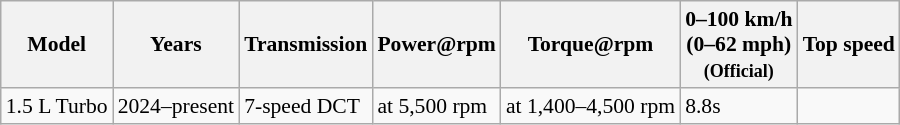<table class="wikitable sortable collapsible" style="text-align:left; font-size:90%;">
<tr>
<th>Model</th>
<th>Years</th>
<th>Transmission</th>
<th>Power@rpm</th>
<th>Torque@rpm</th>
<th>0–100 km/h<br>(0–62 mph)<br><small>(Official)</small></th>
<th>Top speed</th>
</tr>
<tr>
<td>1.5 L Turbo</td>
<td>2024–present</td>
<td>7-speed DCT</td>
<td> at 5,500 rpm</td>
<td> at 1,400–4,500 rpm</td>
<td>8.8s</td>
<td></td>
</tr>
</table>
